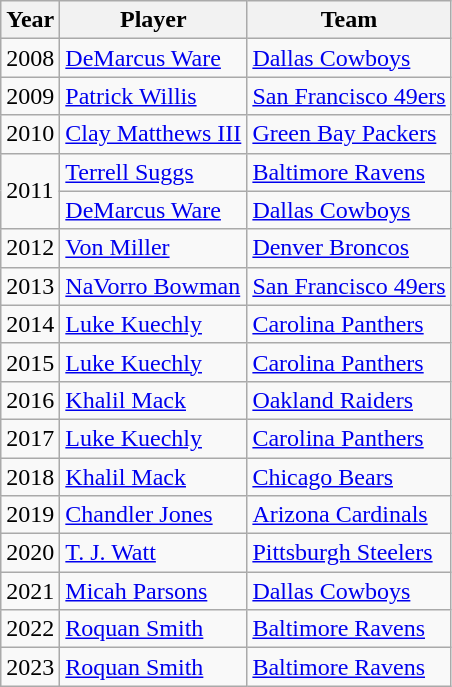<table class="wikitable sortable">
<tr>
<th bgcolor="#e5e5e5">Year</th>
<th bgcolor="#e5e5e5">Player</th>
<th bgcolor="#e5e5e5">Team</th>
</tr>
<tr>
<td>2008</td>
<td><a href='#'>DeMarcus Ware</a></td>
<td><a href='#'>Dallas Cowboys</a></td>
</tr>
<tr>
<td>2009</td>
<td><a href='#'>Patrick Willis</a></td>
<td><a href='#'>San Francisco 49ers</a></td>
</tr>
<tr>
<td>2010</td>
<td><a href='#'>Clay Matthews III</a></td>
<td><a href='#'>Green Bay Packers</a></td>
</tr>
<tr>
<td rowspan=2>2011</td>
<td><a href='#'>Terrell Suggs</a></td>
<td><a href='#'>Baltimore Ravens</a></td>
</tr>
<tr>
<td><a href='#'>DeMarcus Ware</a></td>
<td><a href='#'>Dallas Cowboys</a></td>
</tr>
<tr>
<td>2012</td>
<td><a href='#'>Von Miller</a></td>
<td><a href='#'>Denver Broncos</a></td>
</tr>
<tr>
<td>2013</td>
<td><a href='#'>NaVorro Bowman</a></td>
<td><a href='#'>San Francisco 49ers</a></td>
</tr>
<tr>
<td>2014</td>
<td><a href='#'>Luke Kuechly</a></td>
<td><a href='#'>Carolina Panthers</a></td>
</tr>
<tr>
<td>2015</td>
<td><a href='#'>Luke Kuechly</a></td>
<td><a href='#'>Carolina Panthers</a></td>
</tr>
<tr>
<td>2016</td>
<td><a href='#'>Khalil Mack</a></td>
<td><a href='#'>Oakland Raiders</a></td>
</tr>
<tr>
<td>2017</td>
<td><a href='#'>Luke Kuechly</a></td>
<td><a href='#'>Carolina Panthers</a></td>
</tr>
<tr>
<td>2018</td>
<td><a href='#'>Khalil Mack</a></td>
<td><a href='#'>Chicago Bears</a></td>
</tr>
<tr>
<td>2019</td>
<td><a href='#'>Chandler Jones</a></td>
<td><a href='#'>Arizona Cardinals</a></td>
</tr>
<tr>
<td>2020</td>
<td><a href='#'>T. J. Watt</a></td>
<td><a href='#'>Pittsburgh Steelers</a></td>
</tr>
<tr>
<td>2021</td>
<td><a href='#'>Micah Parsons</a></td>
<td><a href='#'>Dallas Cowboys</a></td>
</tr>
<tr>
<td>2022</td>
<td><a href='#'>Roquan Smith</a></td>
<td><a href='#'>Baltimore Ravens</a></td>
</tr>
<tr>
<td>2023</td>
<td><a href='#'>Roquan Smith</a></td>
<td><a href='#'>Baltimore Ravens</a></td>
</tr>
</table>
